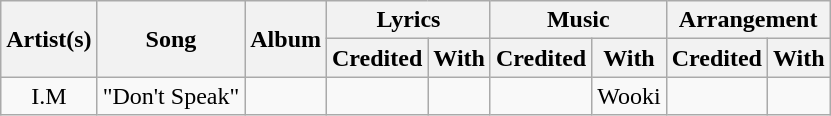<table class="wikitable" style="text-align: center;">
<tr>
<th rowspan="2">Artist(s)</th>
<th rowspan="2">Song</th>
<th rowspan="2">Album</th>
<th colspan="2">Lyrics</th>
<th colspan="2">Music</th>
<th colspan="2">Arrangement</th>
</tr>
<tr>
<th>Credited</th>
<th>With</th>
<th>Credited</th>
<th>With</th>
<th>Credited</th>
<th>With</th>
</tr>
<tr>
<td>I.M</td>
<td>"Don't Speak"</td>
<td></td>
<td></td>
<td></td>
<td></td>
<td>Wooki</td>
<td></td>
<td></td>
</tr>
</table>
